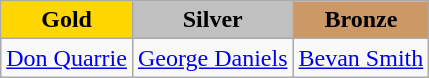<table class="wikitable">
<tr>
<th scope=col style="background-color:gold;">Gold</th>
<th scope=col style="background-color:silver;">Silver</th>
<th scope=col style="background-color:#cc9966;">Bronze</th>
</tr>
<tr>
<td><a href='#'>Don Quarrie</a><br><em></em></td>
<td><a href='#'>George Daniels</a><br><em></em></td>
<td><a href='#'>Bevan Smith</a><br><em></em></td>
</tr>
</table>
